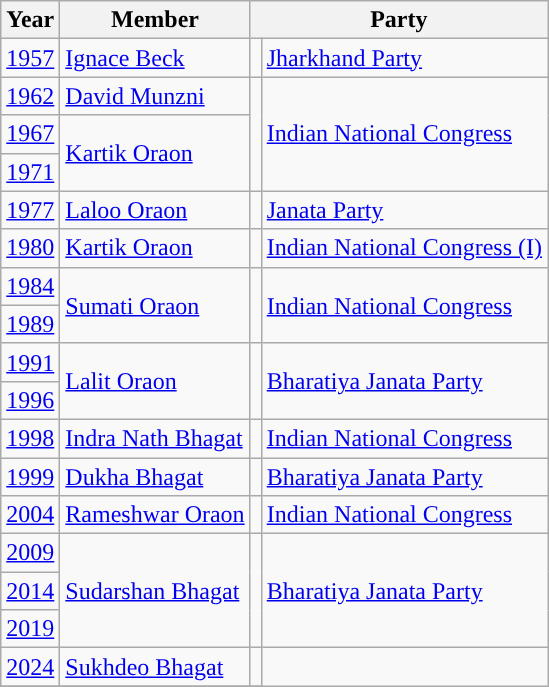<table class="wikitable">
<tr>
<th>Year</th>
<th>Member</th>
<th colspan="2">Party</th>
</tr>
<tr>
<td><a href='#'>1957</a></td>
<td><a href='#'>Ignace Beck</a></td>
<td style="background-color: "></td>
<td><a href='#'>Jharkhand Party</a></td>
</tr>
<tr>
<td><a href='#'>1962</a></td>
<td><a href='#'>David Munzni</a></td>
<td rowspan="3" style="background-color: "></td>
<td rowspan="3"><a href='#'>Indian National Congress</a></td>
</tr>
<tr>
<td><a href='#'>1967</a></td>
<td rowspan="2"><a href='#'>Kartik Oraon</a></td>
</tr>
<tr>
<td><a href='#'>1971</a></td>
</tr>
<tr>
<td><a href='#'>1977</a></td>
<td><a href='#'>Laloo Oraon</a></td>
<td style="background-color: "></td>
<td><a href='#'>Janata Party</a></td>
</tr>
<tr>
<td><a href='#'>1980</a></td>
<td><a href='#'>Kartik Oraon</a></td>
<td style="background-color: "></td>
<td><a href='#'>Indian National Congress (I)</a></td>
</tr>
<tr>
<td><a href='#'>1984</a></td>
<td rowspan="2"><a href='#'>Sumati Oraon</a></td>
<td rowspan="2" style="background-color: "></td>
<td rowspan="2"><a href='#'>Indian National Congress</a></td>
</tr>
<tr>
<td><a href='#'>1989</a></td>
</tr>
<tr>
<td><a href='#'>1991</a></td>
<td rowspan="2"><a href='#'>Lalit Oraon</a></td>
<td rowspan="2" style="background-color: "></td>
<td rowspan="2"><a href='#'>Bharatiya Janata Party</a></td>
</tr>
<tr>
<td><a href='#'>1996</a></td>
</tr>
<tr>
<td><a href='#'>1998</a></td>
<td><a href='#'>Indra Nath Bhagat</a></td>
<td style="background-color: "></td>
<td><a href='#'>Indian National Congress</a></td>
</tr>
<tr>
<td><a href='#'>1999</a></td>
<td><a href='#'>Dukha Bhagat</a></td>
<td style="background-color: "></td>
<td><a href='#'>Bharatiya Janata Party</a></td>
</tr>
<tr>
<td><a href='#'>2004</a></td>
<td><a href='#'>Rameshwar Oraon</a></td>
<td style="background-color: "></td>
<td><a href='#'>Indian National Congress</a></td>
</tr>
<tr>
<td><a href='#'>2009</a></td>
<td rowspan="3"><a href='#'>Sudarshan Bhagat</a></td>
<td rowspan="3" style="background-color: "></td>
<td rowspan="3"><a href='#'>Bharatiya Janata Party</a></td>
</tr>
<tr>
<td><a href='#'>2014</a></td>
</tr>
<tr>
<td><a href='#'>2019</a></td>
</tr>
<tr>
<td><a href='#'>2024</a></td>
<td><a href='#'>Sukhdeo Bhagat</a></td>
<td></td>
</tr>
<tr>
</tr>
</table>
